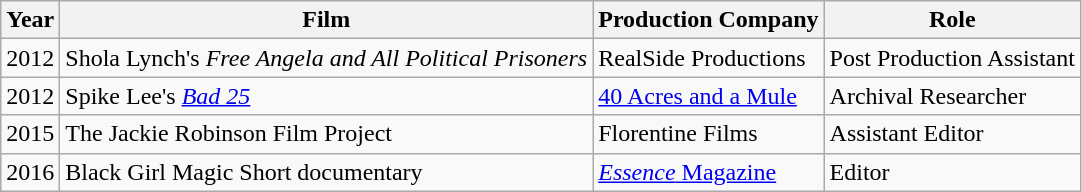<table class="wikitable">
<tr>
<th>Year</th>
<th>Film</th>
<th>Production Company</th>
<th>Role</th>
</tr>
<tr>
<td>2012</td>
<td>Shola Lynch's <em>Free Angela and All Political Prisoners</em></td>
<td>RealSide Productions</td>
<td>Post Production Assistant</td>
</tr>
<tr>
<td>2012</td>
<td>Spike Lee's <em><a href='#'>Bad 25</a></em></td>
<td><a href='#'>40 Acres and a Mule</a></td>
<td>Archival Researcher</td>
</tr>
<tr>
<td>2015</td>
<td>The Jackie Robinson Film Project</td>
<td>Florentine Films</td>
<td>Assistant Editor</td>
</tr>
<tr>
<td>2016</td>
<td>Black Girl Magic Short documentary</td>
<td><a href='#'><em>Essence</em> Magazine</a></td>
<td>Editor</td>
</tr>
</table>
